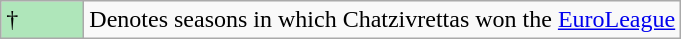<table class="wikitable">
<tr>
<td style="background:#AFE6BA; width:3em;">†</td>
<td>Denotes seasons in which Chatzivrettas won the <a href='#'>EuroLeague</a></td>
</tr>
</table>
